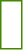<table border=1 style="border:0px">
<tr>
<td style="border:1px solid #448800; padding:0.4em"><br></td>
<td style="border:1px">            </td>
</tr>
</table>
